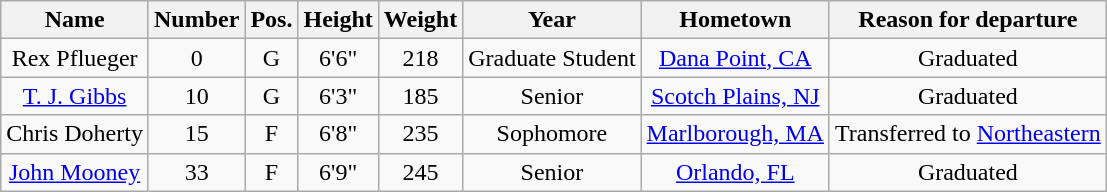<table class="wikitable sortable" border="1" style="text-align:center;">
<tr>
<th>Name</th>
<th>Number</th>
<th>Pos.</th>
<th>Height</th>
<th>Weight</th>
<th>Year</th>
<th>Hometown</th>
<th class="unsortable">Reason for departure</th>
</tr>
<tr>
<td>Rex Pflueger</td>
<td>0</td>
<td>G</td>
<td>6'6"</td>
<td>218</td>
<td>Graduate Student</td>
<td><a href='#'>Dana Point, CA</a></td>
<td>Graduated</td>
</tr>
<tr>
<td><a href='#'>T. J. Gibbs</a></td>
<td>10</td>
<td>G</td>
<td>6'3"</td>
<td>185</td>
<td>Senior</td>
<td><a href='#'>Scotch Plains, NJ</a></td>
<td>Graduated</td>
</tr>
<tr>
<td>Chris Doherty</td>
<td>15</td>
<td>F</td>
<td>6'8"</td>
<td>235</td>
<td>Sophomore</td>
<td><a href='#'>Marlborough, MA</a></td>
<td>Transferred to <a href='#'>Northeastern</a></td>
</tr>
<tr>
<td><a href='#'>John Mooney</a></td>
<td>33</td>
<td>F</td>
<td>6'9"</td>
<td>245</td>
<td>Senior</td>
<td><a href='#'>Orlando, FL</a></td>
<td>Graduated</td>
</tr>
</table>
